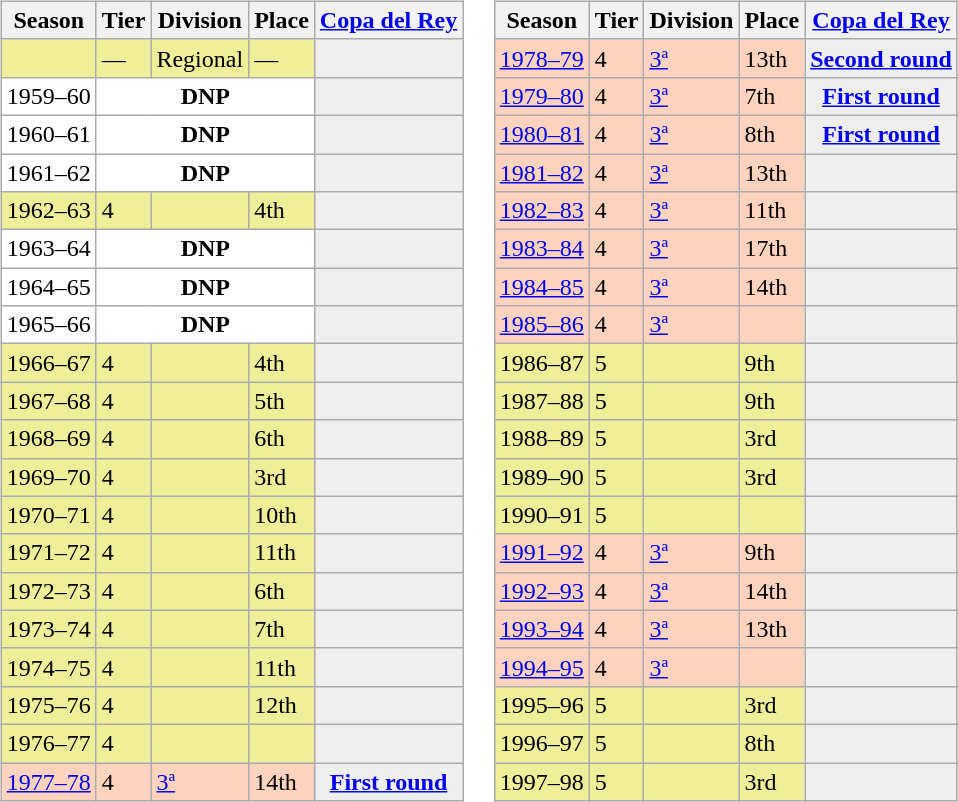<table>
<tr>
<td valign="top" width=0%><br><table class="wikitable">
<tr style="background:#f0f6fa;">
<th>Season</th>
<th>Tier</th>
<th>Division</th>
<th>Place</th>
<th><a href='#'>Copa del Rey</a></th>
</tr>
<tr>
<td style="background:#EFEF99;"></td>
<td style="background:#EFEF99;">—</td>
<td style="background:#EFEF99;">Regional</td>
<td style="background:#EFEF99;">—</td>
<th style="background:#efefef;"></th>
</tr>
<tr>
<td style="background:#FFFFFF;">1959–60</td>
<th style="background:#FFFFFF;" colspan="3">DNP</th>
<th style="background:#efefef;"></th>
</tr>
<tr>
<td style="background:#FFFFFF;">1960–61</td>
<th style="background:#FFFFFF;" colspan="3">DNP</th>
<th style="background:#efefef;"></th>
</tr>
<tr>
<td style="background:#FFFFFF;">1961–62</td>
<th style="background:#FFFFFF;" colspan="3">DNP</th>
<th style="background:#efefef;"></th>
</tr>
<tr>
<td style="background:#EFEF99;">1962–63</td>
<td style="background:#EFEF99;">4</td>
<td style="background:#EFEF99;"></td>
<td style="background:#EFEF99;">4th</td>
<th style="background:#efefef;"></th>
</tr>
<tr>
<td style="background:#FFFFFF;">1963–64</td>
<th style="background:#FFFFFF;" colspan="3">DNP</th>
<th style="background:#efefef;"></th>
</tr>
<tr>
<td style="background:#FFFFFF;">1964–65</td>
<th style="background:#FFFFFF;" colspan="3">DNP</th>
<th style="background:#efefef;"></th>
</tr>
<tr>
<td style="background:#FFFFFF;">1965–66</td>
<th style="background:#FFFFFF;" colspan="3">DNP</th>
<th style="background:#efefef;"></th>
</tr>
<tr>
<td style="background:#EFEF99;">1966–67</td>
<td style="background:#EFEF99;">4</td>
<td style="background:#EFEF99;"></td>
<td style="background:#EFEF99;">4th</td>
<th style="background:#efefef;"></th>
</tr>
<tr>
<td style="background:#EFEF99;">1967–68</td>
<td style="background:#EFEF99;">4</td>
<td style="background:#EFEF99;"></td>
<td style="background:#EFEF99;">5th</td>
<th style="background:#efefef;"></th>
</tr>
<tr>
<td style="background:#EFEF99;">1968–69</td>
<td style="background:#EFEF99;">4</td>
<td style="background:#EFEF99;"></td>
<td style="background:#EFEF99;">6th</td>
<th style="background:#efefef;"></th>
</tr>
<tr>
<td style="background:#EFEF99;">1969–70</td>
<td style="background:#EFEF99;">4</td>
<td style="background:#EFEF99;"></td>
<td style="background:#EFEF99;">3rd</td>
<th style="background:#efefef;"></th>
</tr>
<tr>
<td style="background:#EFEF99;">1970–71</td>
<td style="background:#EFEF99;">4</td>
<td style="background:#EFEF99;"></td>
<td style="background:#EFEF99;">10th</td>
<th style="background:#efefef;"></th>
</tr>
<tr>
<td style="background:#EFEF99;">1971–72</td>
<td style="background:#EFEF99;">4</td>
<td style="background:#EFEF99;"></td>
<td style="background:#EFEF99;">11th</td>
<th style="background:#efefef;"></th>
</tr>
<tr>
<td style="background:#EFEF99;">1972–73</td>
<td style="background:#EFEF99;">4</td>
<td style="background:#EFEF99;"></td>
<td style="background:#EFEF99;">6th</td>
<th style="background:#efefef;"></th>
</tr>
<tr>
<td style="background:#EFEF99;">1973–74</td>
<td style="background:#EFEF99;">4</td>
<td style="background:#EFEF99;"></td>
<td style="background:#EFEF99;">7th</td>
<th style="background:#efefef;"></th>
</tr>
<tr>
<td style="background:#EFEF99;">1974–75</td>
<td style="background:#EFEF99;">4</td>
<td style="background:#EFEF99;"></td>
<td style="background:#EFEF99;">11th</td>
<th style="background:#efefef;"></th>
</tr>
<tr>
<td style="background:#EFEF99;">1975–76</td>
<td style="background:#EFEF99;">4</td>
<td style="background:#EFEF99;"></td>
<td style="background:#EFEF99;">12th</td>
<th style="background:#efefef;"></th>
</tr>
<tr>
<td style="background:#EFEF99;">1976–77</td>
<td style="background:#EFEF99;">4</td>
<td style="background:#EFEF99;"></td>
<td style="background:#EFEF99;"></td>
<th style="background:#efefef;"></th>
</tr>
<tr>
<td style="background:#FFD3BD;"><a href='#'>1977–78</a></td>
<td style="background:#FFD3BD;">4</td>
<td style="background:#FFD3BD;"><a href='#'>3ª</a></td>
<td style="background:#FFD3BD;">14th</td>
<th style="background:#efefef;"><a href='#'>First round</a></th>
</tr>
</table>
</td>
<td valign="top" width=0%><br><table class="wikitable">
<tr style="background:#f0f6fa;">
<th>Season</th>
<th>Tier</th>
<th>Division</th>
<th>Place</th>
<th><a href='#'>Copa del Rey</a></th>
</tr>
<tr>
<td style="background:#FFD3BD;"><a href='#'>1978–79</a></td>
<td style="background:#FFD3BD;">4</td>
<td style="background:#FFD3BD;"><a href='#'>3ª</a></td>
<td style="background:#FFD3BD;">13th</td>
<th style="background:#efefef;"><a href='#'>Second round</a></th>
</tr>
<tr>
<td style="background:#FFD3BD;"><a href='#'>1979–80</a></td>
<td style="background:#FFD3BD;">4</td>
<td style="background:#FFD3BD;"><a href='#'>3ª</a></td>
<td style="background:#FFD3BD;">7th</td>
<th style="background:#efefef;"><a href='#'>First round</a></th>
</tr>
<tr>
<td style="background:#FFD3BD;"><a href='#'>1980–81</a></td>
<td style="background:#FFD3BD;">4</td>
<td style="background:#FFD3BD;"><a href='#'>3ª</a></td>
<td style="background:#FFD3BD;">8th</td>
<th style="background:#efefef;"><a href='#'>First round</a></th>
</tr>
<tr>
<td style="background:#FFD3BD;"><a href='#'>1981–82</a></td>
<td style="background:#FFD3BD;">4</td>
<td style="background:#FFD3BD;"><a href='#'>3ª</a></td>
<td style="background:#FFD3BD;">13th</td>
<td style="background:#efefef;"></td>
</tr>
<tr>
<td style="background:#FFD3BD;"><a href='#'>1982–83</a></td>
<td style="background:#FFD3BD;">4</td>
<td style="background:#FFD3BD;"><a href='#'>3ª</a></td>
<td style="background:#FFD3BD;">11th</td>
<td style="background:#efefef;"></td>
</tr>
<tr>
<td style="background:#FFD3BD;"><a href='#'>1983–84</a></td>
<td style="background:#FFD3BD;">4</td>
<td style="background:#FFD3BD;"><a href='#'>3ª</a></td>
<td style="background:#FFD3BD;">17th</td>
<td style="background:#efefef;"></td>
</tr>
<tr>
<td style="background:#FFD3BD;"><a href='#'>1984–85</a></td>
<td style="background:#FFD3BD;">4</td>
<td style="background:#FFD3BD;"><a href='#'>3ª</a></td>
<td style="background:#FFD3BD;">14th</td>
<td style="background:#efefef;"></td>
</tr>
<tr>
<td style="background:#FFD3BD;"><a href='#'>1985–86</a></td>
<td style="background:#FFD3BD;">4</td>
<td style="background:#FFD3BD;"><a href='#'>3ª</a></td>
<td style="background:#FFD3BD;"></td>
<td style="background:#efefef;"></td>
</tr>
<tr>
<td style="background:#EFEF99;">1986–87</td>
<td style="background:#EFEF99;">5</td>
<td style="background:#EFEF99;"></td>
<td style="background:#EFEF99;">9th</td>
<th style="background:#efefef;"></th>
</tr>
<tr>
<td style="background:#EFEF99;">1987–88</td>
<td style="background:#EFEF99;">5</td>
<td style="background:#EFEF99;"></td>
<td style="background:#EFEF99;">9th</td>
<th style="background:#efefef;"></th>
</tr>
<tr>
<td style="background:#EFEF99;">1988–89</td>
<td style="background:#EFEF99;">5</td>
<td style="background:#EFEF99;"></td>
<td style="background:#EFEF99;">3rd</td>
<th style="background:#efefef;"></th>
</tr>
<tr>
<td style="background:#EFEF99;">1989–90</td>
<td style="background:#EFEF99;">5</td>
<td style="background:#EFEF99;"></td>
<td style="background:#EFEF99;">3rd</td>
<th style="background:#efefef;"></th>
</tr>
<tr>
<td style="background:#EFEF99;">1990–91</td>
<td style="background:#EFEF99;">5</td>
<td style="background:#EFEF99;"></td>
<td style="background:#EFEF99;"></td>
<th style="background:#efefef;"></th>
</tr>
<tr>
<td style="background:#FFD3BD;"><a href='#'>1991–92</a></td>
<td style="background:#FFD3BD;">4</td>
<td style="background:#FFD3BD;"><a href='#'>3ª</a></td>
<td style="background:#FFD3BD;">9th</td>
<td style="background:#efefef;"></td>
</tr>
<tr>
<td style="background:#FFD3BD;"><a href='#'>1992–93</a></td>
<td style="background:#FFD3BD;">4</td>
<td style="background:#FFD3BD;"><a href='#'>3ª</a></td>
<td style="background:#FFD3BD;">14th</td>
<td style="background:#efefef;"></td>
</tr>
<tr>
<td style="background:#FFD3BD;"><a href='#'>1993–94</a></td>
<td style="background:#FFD3BD;">4</td>
<td style="background:#FFD3BD;"><a href='#'>3ª</a></td>
<td style="background:#FFD3BD;">13th</td>
<td style="background:#efefef;"></td>
</tr>
<tr>
<td style="background:#FFD3BD;"><a href='#'>1994–95</a></td>
<td style="background:#FFD3BD;">4</td>
<td style="background:#FFD3BD;"><a href='#'>3ª</a></td>
<td style="background:#FFD3BD;"></td>
<td style="background:#efefef;"></td>
</tr>
<tr>
<td style="background:#EFEF99;">1995–96</td>
<td style="background:#EFEF99;">5</td>
<td style="background:#EFEF99;"></td>
<td style="background:#EFEF99;">3rd</td>
<th style="background:#efefef;"></th>
</tr>
<tr>
<td style="background:#EFEF99;">1996–97</td>
<td style="background:#EFEF99;">5</td>
<td style="background:#EFEF99;"></td>
<td style="background:#EFEF99;">8th</td>
<th style="background:#efefef;"></th>
</tr>
<tr>
<td style="background:#EFEF99;">1997–98</td>
<td style="background:#EFEF99;">5</td>
<td style="background:#EFEF99;"></td>
<td style="background:#EFEF99;">3rd</td>
<th style="background:#efefef;"></th>
</tr>
</table>
</td>
</tr>
</table>
